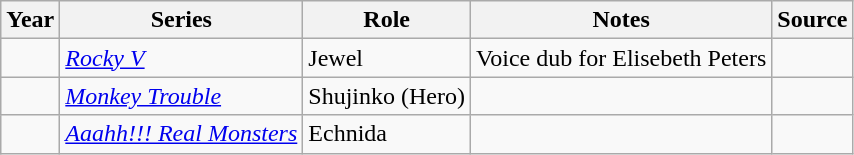<table class="wikitable sortable plainrowheaders">
<tr>
<th>Year</th>
<th>Series</th>
<th>Role</th>
<th class="unsortable">Notes</th>
<th class="unsortable">Source</th>
</tr>
<tr>
<td></td>
<td><em><a href='#'>Rocky V</a></em></td>
<td>Jewel</td>
<td>Voice dub for Elisebeth Peters</td>
<td></td>
</tr>
<tr>
<td></td>
<td><em><a href='#'>Monkey Trouble</a></em></td>
<td>Shujinko (Hero) </td>
<td></td>
<td></td>
</tr>
<tr>
<td></td>
<td><em><a href='#'>Aaahh!!! Real Monsters</a></em></td>
<td>Echnida</td>
<td></td>
<td></td>
</tr>
</table>
